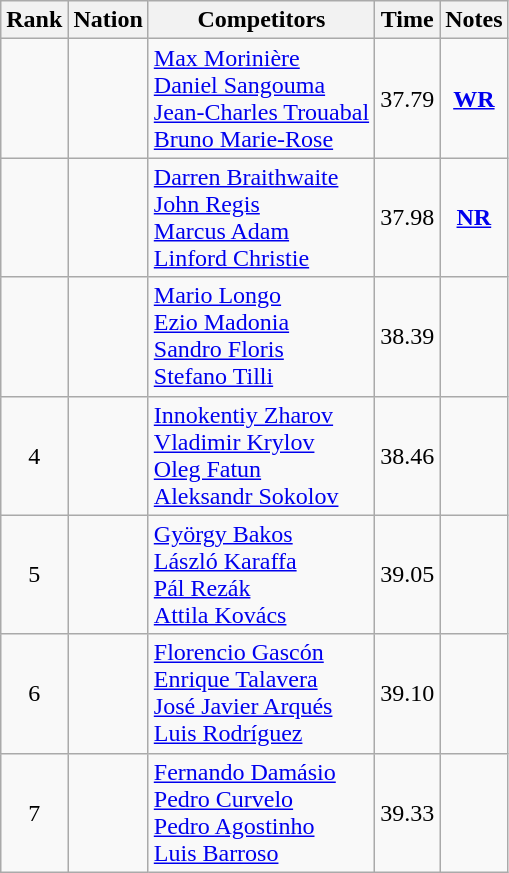<table class="wikitable sortable" style="text-align:center">
<tr>
<th>Rank</th>
<th>Nation</th>
<th>Competitors</th>
<th>Time</th>
<th>Notes</th>
</tr>
<tr>
<td></td>
<td align=left></td>
<td align=left><a href='#'>Max Morinière</a><br><a href='#'>Daniel Sangouma</a><br><a href='#'>Jean-Charles Trouabal</a><br><a href='#'>Bruno Marie-Rose</a></td>
<td>37.79</td>
<td><strong><a href='#'>WR</a></strong></td>
</tr>
<tr>
<td></td>
<td align=left></td>
<td align=left><a href='#'>Darren Braithwaite</a><br><a href='#'>John Regis</a><br><a href='#'>Marcus Adam</a><br><a href='#'>Linford Christie</a></td>
<td>37.98</td>
<td><strong><a href='#'>NR</a></strong></td>
</tr>
<tr>
<td></td>
<td align=left></td>
<td align=left><a href='#'>Mario Longo</a><br><a href='#'>Ezio Madonia</a><br><a href='#'>Sandro Floris</a><br><a href='#'>Stefano Tilli</a></td>
<td>38.39</td>
<td></td>
</tr>
<tr>
<td>4</td>
<td align=left></td>
<td align=left><a href='#'>Innokentiy Zharov</a><br><a href='#'>Vladimir Krylov</a><br><a href='#'>Oleg Fatun</a><br><a href='#'>Aleksandr Sokolov</a></td>
<td>38.46</td>
<td></td>
</tr>
<tr>
<td>5</td>
<td align=left></td>
<td align=left><a href='#'>György Bakos</a><br><a href='#'>László Karaffa</a><br><a href='#'>Pál Rezák</a><br><a href='#'>Attila Kovács</a></td>
<td>39.05</td>
<td></td>
</tr>
<tr>
<td>6</td>
<td align=left></td>
<td align=left><a href='#'>Florencio Gascón</a><br><a href='#'>Enrique Talavera</a><br><a href='#'>José Javier Arqués</a><br><a href='#'>Luis Rodríguez</a></td>
<td>39.10</td>
<td></td>
</tr>
<tr>
<td>7</td>
<td align=left></td>
<td align=left><a href='#'>Fernando Damásio</a><br><a href='#'>Pedro Curvelo</a><br><a href='#'>Pedro Agostinho</a><br><a href='#'>Luis Barroso</a></td>
<td>39.33</td>
<td></td>
</tr>
</table>
